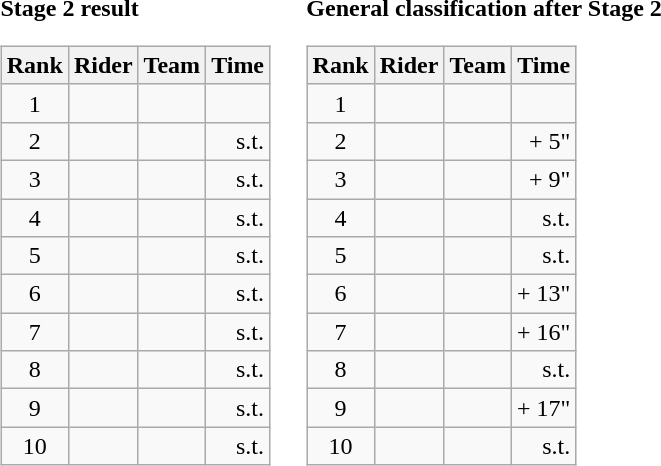<table>
<tr>
<td><strong>Stage 2 result</strong><br><table class="wikitable">
<tr>
<th scope="col">Rank</th>
<th scope="col">Rider</th>
<th scope="col">Team</th>
<th scope="col">Time</th>
</tr>
<tr>
<td style="text-align:center;">1</td>
<td></td>
<td></td>
<td style="text-align:right;"></td>
</tr>
<tr>
<td style="text-align:center;">2</td>
<td></td>
<td></td>
<td style="text-align:right;">s.t.</td>
</tr>
<tr>
<td style="text-align:center;">3</td>
<td></td>
<td></td>
<td style="text-align:right;">s.t.</td>
</tr>
<tr>
<td style="text-align:center;">4</td>
<td></td>
<td></td>
<td style="text-align:right;">s.t.</td>
</tr>
<tr>
<td style="text-align:center;">5</td>
<td></td>
<td></td>
<td style="text-align:right;">s.t.</td>
</tr>
<tr>
<td style="text-align:center;">6</td>
<td></td>
<td></td>
<td style="text-align:right;">s.t.</td>
</tr>
<tr>
<td style="text-align:center;">7</td>
<td></td>
<td></td>
<td style="text-align:right;">s.t.</td>
</tr>
<tr>
<td style="text-align:center;">8</td>
<td></td>
<td></td>
<td style="text-align:right;">s.t.</td>
</tr>
<tr>
<td style="text-align:center;">9</td>
<td></td>
<td></td>
<td style="text-align:right;">s.t.</td>
</tr>
<tr>
<td style="text-align:center;">10</td>
<td></td>
<td></td>
<td style="text-align:right;">s.t.</td>
</tr>
</table>
</td>
<td></td>
<td><strong>General classification after Stage 2</strong><br><table class="wikitable">
<tr>
<th scope="col">Rank</th>
<th scope="col">Rider</th>
<th scope="col">Team</th>
<th scope="col">Time</th>
</tr>
<tr>
<td style="text-align:center;">1</td>
<td></td>
<td></td>
<td style="text-align:right;"></td>
</tr>
<tr>
<td style="text-align:center;">2</td>
<td></td>
<td></td>
<td style="text-align:right;">+ 5"</td>
</tr>
<tr>
<td style="text-align:center;">3</td>
<td></td>
<td></td>
<td style="text-align:right;">+ 9"</td>
</tr>
<tr>
<td style="text-align:center;">4</td>
<td></td>
<td></td>
<td style="text-align:right;">s.t.</td>
</tr>
<tr>
<td style="text-align:center;">5</td>
<td></td>
<td></td>
<td style="text-align:right;">s.t.</td>
</tr>
<tr>
<td style="text-align:center;">6</td>
<td></td>
<td></td>
<td style="text-align:right;">+ 13"</td>
</tr>
<tr>
<td style="text-align:center;">7</td>
<td></td>
<td></td>
<td style="text-align:right;">+ 16"</td>
</tr>
<tr>
<td style="text-align:center;">8</td>
<td></td>
<td></td>
<td style="text-align:right;">s.t.</td>
</tr>
<tr>
<td style="text-align:center;">9</td>
<td></td>
<td></td>
<td style="text-align:right;">+ 17"</td>
</tr>
<tr>
<td style="text-align:center;">10</td>
<td></td>
<td></td>
<td style="text-align:right;">s.t.</td>
</tr>
</table>
</td>
</tr>
</table>
